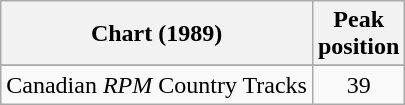<table class="wikitable sortable">
<tr>
<th>Chart (1989)</th>
<th>Peak<br>position</th>
</tr>
<tr>
</tr>
<tr>
<td>Canadian <em>RPM</em> Country Tracks</td>
<td align="center">39</td>
</tr>
</table>
